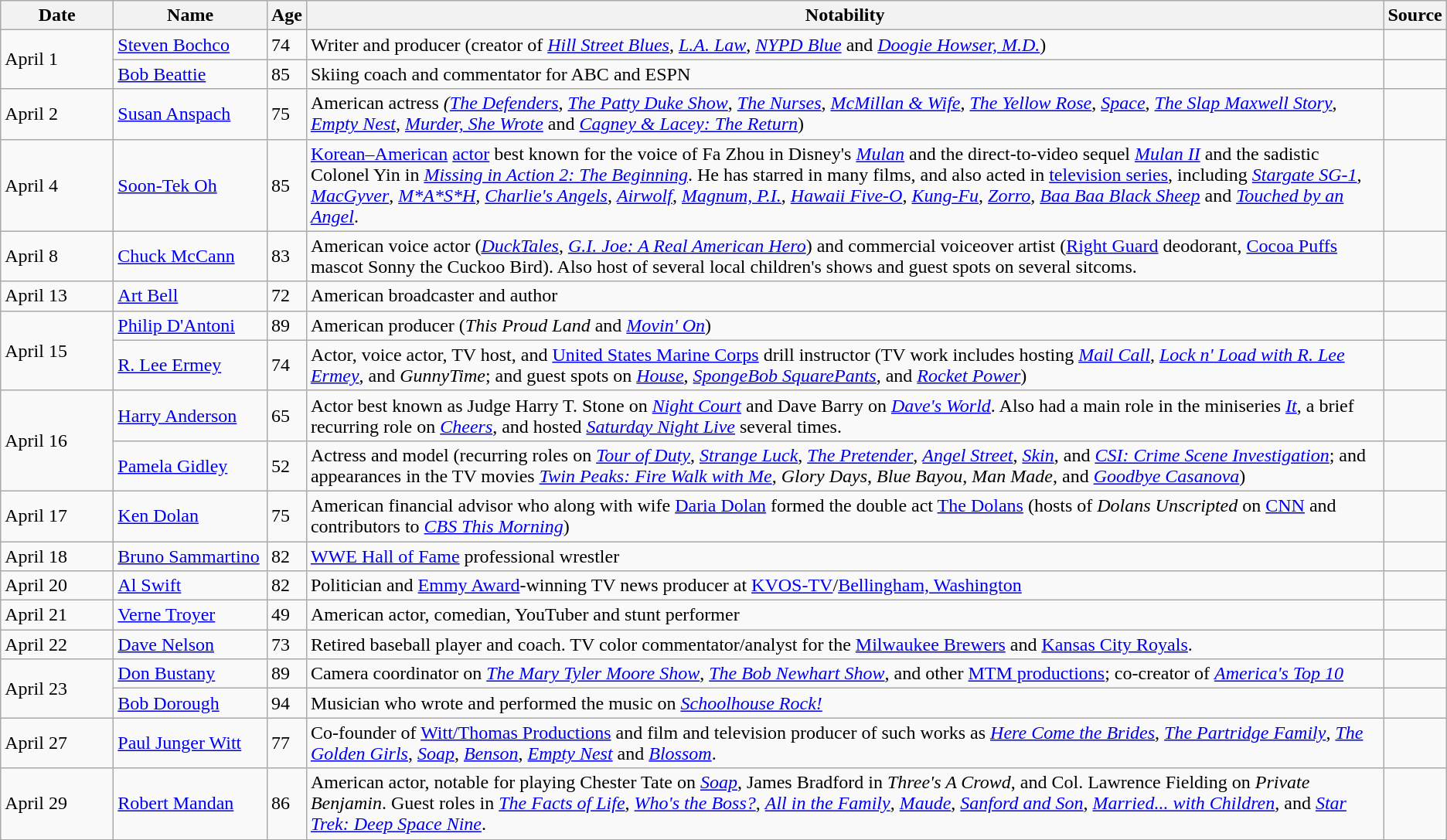<table class="wikitable sortable">
<tr ">
<th width=90>Date</th>
<th width=125>Name</th>
<th>Age</th>
<th class="unsortable">Notability</th>
<th class="unsortable">Source</th>
</tr>
<tr>
<td rowspan=2>April 1</td>
<td><a href='#'>Steven Bochco</a></td>
<td>74</td>
<td>Writer and producer (creator of <em><a href='#'>Hill Street Blues</a></em>, <em><a href='#'>L.A. Law</a></em>, <em><a href='#'>NYPD Blue</a></em> and <em><a href='#'>Doogie Howser, M.D.</a></em>)</td>
<td></td>
</tr>
<tr>
<td><a href='#'>Bob Beattie</a></td>
<td>85</td>
<td>Skiing coach and commentator for ABC and ESPN</td>
<td></td>
</tr>
<tr>
<td>April 2</td>
<td><a href='#'>Susan Anspach</a></td>
<td>75</td>
<td>American actress <em>(<a href='#'>The Defenders</a></em>, <em><a href='#'>The Patty Duke Show</a></em>, <em><a href='#'>The Nurses</a></em>, <em><a href='#'>McMillan & Wife</a></em>, <em><a href='#'>The Yellow Rose</a></em>, <em><a href='#'>Space</a></em>, <em><a href='#'>The Slap Maxwell Story</a></em>, <em><a href='#'>Empty Nest</a></em>, <em><a href='#'>Murder, She Wrote</a></em> and <em><a href='#'>Cagney & Lacey: The Return</a></em>)</td>
<td></td>
</tr>
<tr>
<td>April 4</td>
<td><a href='#'>Soon-Tek Oh</a></td>
<td>85</td>
<td><a href='#'>Korean–American</a> <a href='#'>actor</a> best known for the voice of Fa Zhou in Disney's <em><a href='#'>Mulan</a></em> and the direct-to-video sequel <em><a href='#'>Mulan II</a></em> and the sadistic Colonel Yin in <em><a href='#'>Missing in Action 2: The Beginning</a></em>. He has starred in many films, and also acted in <a href='#'>television series</a>, including <em><a href='#'>Stargate SG-1</a></em>, <em><a href='#'>MacGyver</a></em>, <em><a href='#'>M*A*S*H</a>,</em> <em><a href='#'>Charlie's Angels</a></em>, <em><a href='#'>Airwolf</a></em>, <em><a href='#'>Magnum, P.I.</a></em>, <em><a href='#'>Hawaii Five-O</a></em>, <em><a href='#'>Kung-Fu</a></em>, <em><a href='#'>Zorro</a></em>, <em><a href='#'>Baa Baa Black Sheep</a></em> and <em><a href='#'>Touched by an Angel</a></em>.</td>
<td></td>
</tr>
<tr>
<td>April 8</td>
<td><a href='#'>Chuck McCann</a></td>
<td>83</td>
<td>American voice actor (<em><a href='#'>DuckTales</a></em>, <em><a href='#'>G.I. Joe: A Real American Hero</a></em>) and commercial voiceover artist (<a href='#'>Right Guard</a> deodorant, <a href='#'>Cocoa Puffs</a> mascot Sonny the Cuckoo Bird). Also host of several local children's shows and guest spots on several sitcoms.</td>
<td></td>
</tr>
<tr>
<td>April 13</td>
<td><a href='#'>Art Bell</a></td>
<td>72</td>
<td>American broadcaster and author</td>
</tr>
<tr>
<td rowspan="2">April 15</td>
<td><a href='#'>Philip D'Antoni</a></td>
<td>89</td>
<td>American producer (<em>This Proud Land</em> and <em><a href='#'>Movin' On</a></em>)</td>
<td></td>
</tr>
<tr>
<td><a href='#'>R. Lee Ermey</a></td>
<td>74</td>
<td>Actor, voice actor, TV host, and <a href='#'>United States Marine Corps</a> drill instructor (TV work includes hosting <em><a href='#'>Mail Call</a></em>, <em><a href='#'>Lock n' Load with R. Lee Ermey</a></em>, and <em>GunnyTime</em>; and guest spots on <em><a href='#'>House</a></em>, <em><a href='#'>SpongeBob SquarePants</a></em>, and <em><a href='#'>Rocket Power</a></em>)</td>
<td></td>
</tr>
<tr>
<td rowspan=2>April 16</td>
<td><a href='#'>Harry Anderson</a></td>
<td>65</td>
<td>Actor best known as Judge Harry T. Stone on <em><a href='#'>Night Court</a></em> and Dave Barry on <em><a href='#'>Dave's World</a></em>. Also had a main role in the miniseries <em><a href='#'>It</a></em>, a brief recurring role on <em><a href='#'>Cheers</a></em>, and hosted <em><a href='#'>Saturday Night Live</a></em> several times.</td>
<td></td>
</tr>
<tr>
<td><a href='#'>Pamela Gidley</a></td>
<td>52</td>
<td>Actress and model (recurring roles on <em><a href='#'>Tour of Duty</a></em>, <em><a href='#'>Strange Luck</a></em>, <em><a href='#'>The Pretender</a></em>, <em><a href='#'>Angel Street</a></em>, <em><a href='#'>Skin</a></em>, and <em><a href='#'>CSI: Crime Scene Investigation</a></em>; and appearances in the TV movies <em><a href='#'>Twin Peaks: Fire Walk with Me</a></em>, <em>Glory Days</em>, <em>Blue Bayou</em>, <em>Man Made</em>, and <em><a href='#'>Goodbye Casanova</a></em>)</td>
<td></td>
</tr>
<tr>
<td>April 17</td>
<td><a href='#'>Ken Dolan</a></td>
<td>75</td>
<td>American financial advisor who along with wife <a href='#'>Daria Dolan</a> formed the double act <a href='#'>The Dolans</a> (hosts of <em>Dolans Unscripted</em> on <a href='#'>CNN</a> and contributors to <em><a href='#'>CBS This Morning</a></em>)</td>
<td></td>
</tr>
<tr>
<td>April 18</td>
<td><a href='#'>Bruno Sammartino</a></td>
<td>82</td>
<td><a href='#'>WWE Hall of Fame</a> professional wrestler</td>
<td></td>
</tr>
<tr>
<td>April 20</td>
<td><a href='#'>Al Swift</a></td>
<td>82</td>
<td>Politician and <a href='#'>Emmy Award</a>-winning TV news producer at <a href='#'>KVOS-TV</a>/<a href='#'>Bellingham, Washington</a></td>
<td></td>
</tr>
<tr>
<td>April 21</td>
<td><a href='#'>Verne Troyer</a></td>
<td>49</td>
<td>American actor, comedian, YouTuber and stunt performer</td>
<td></td>
</tr>
<tr>
<td>April 22</td>
<td><a href='#'>Dave Nelson</a></td>
<td>73</td>
<td>Retired baseball player and coach. TV color commentator/analyst for the <a href='#'>Milwaukee Brewers</a> and <a href='#'>Kansas City Royals</a>.</td>
<td></td>
</tr>
<tr>
<td rowspan=2>April 23</td>
<td><a href='#'>Don Bustany</a></td>
<td>89</td>
<td>Camera coordinator on <em><a href='#'>The Mary Tyler Moore Show</a></em>, <em><a href='#'>The Bob Newhart Show</a></em>, and other <a href='#'>MTM productions</a>; co-creator of <em><a href='#'>America's Top 10</a></em></td>
<td></td>
</tr>
<tr>
<td><a href='#'>Bob Dorough</a></td>
<td>94</td>
<td>Musician who wrote and performed the music on <em><a href='#'>Schoolhouse Rock!</a></em></td>
<td></td>
</tr>
<tr>
<td>April 27</td>
<td><a href='#'>Paul Junger Witt</a></td>
<td>77</td>
<td>Co-founder of <a href='#'>Witt/Thomas Productions</a> and film and television producer of such works as <em><a href='#'>Here Come the Brides</a></em>, <em><a href='#'>The Partridge Family</a></em>, <em><a href='#'>The Golden Girls</a></em>, <em><a href='#'>Soap</a></em>, <em><a href='#'>Benson</a></em>, <em><a href='#'>Empty Nest</a></em> and <em><a href='#'>Blossom</a></em>.</td>
<td></td>
</tr>
<tr>
<td>April 29</td>
<td><a href='#'>Robert Mandan</a></td>
<td>86</td>
<td>American actor, notable for playing Chester Tate on <em><a href='#'>Soap</a></em>, James Bradford in <em>Three's A Crowd</em>, and Col. Lawrence Fielding on <em>Private Benjamin</em>.  Guest roles in <em><a href='#'>The Facts of Life</a></em>, <em><a href='#'>Who's the Boss?</a></em>, <em><a href='#'>All in the Family</a></em>, <em><a href='#'>Maude</a></em>, <em><a href='#'>Sanford and Son</a></em>, <em><a href='#'>Married... with Children</a></em>, and <em><a href='#'>Star Trek: Deep Space Nine</a></em>.</td>
<td></td>
</tr>
</table>
